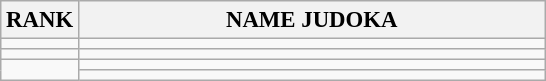<table class="wikitable" style="font-size:95%;">
<tr>
<th>RANK</th>
<th align="left" style="width: 20em">NAME JUDOKA</th>
</tr>
<tr>
<td align="center"></td>
<td></td>
</tr>
<tr>
<td align="center"></td>
<td></td>
</tr>
<tr>
<td rowspan=2 align="center"></td>
<td></td>
</tr>
<tr>
<td></td>
</tr>
</table>
